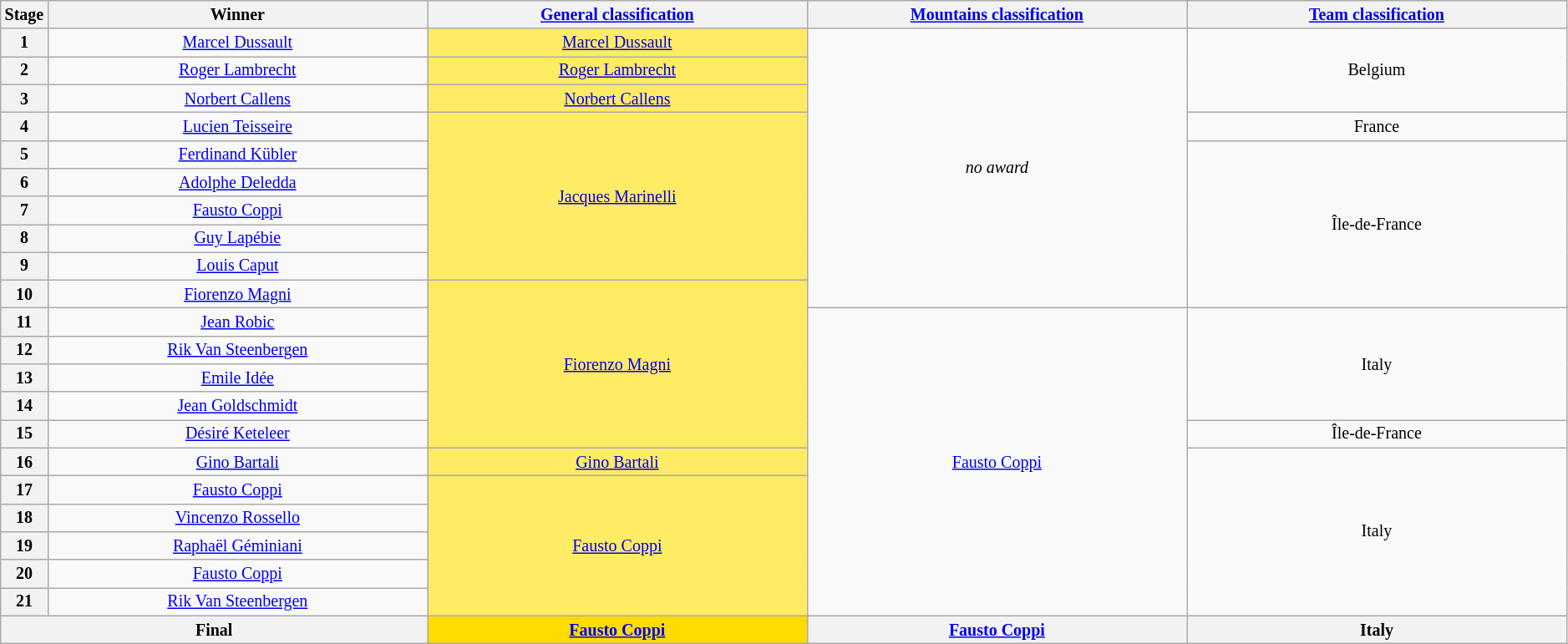<table class="wikitable" style="text-align:center; font-size:smaller; clear:both;">
<tr>
<th scope="col" style="width:1%;">Stage</th>
<th scope="col" style="width:24%;">Winner</th>
<th scope="col" style="width:24%;"><a href='#'>General classification</a><br></th>
<th scope="col" style="width:24%;"><a href='#'>Mountains classification</a></th>
<th scope="col" style="width:24%;"><a href='#'>Team classification</a></th>
</tr>
<tr>
<th scope="row">1</th>
<td><a href='#'>Marcel Dussault</a></td>
<td style="background:#FFEB64;"><a href='#'>Marcel Dussault</a></td>
<td rowspan="10"><em>no award</em></td>
<td rowspan="3">Belgium</td>
</tr>
<tr>
<th scope="row">2</th>
<td><a href='#'>Roger Lambrecht</a></td>
<td style="background:#FFEB64;"><a href='#'>Roger Lambrecht</a></td>
</tr>
<tr>
<th scope="row">3</th>
<td><a href='#'>Norbert Callens</a></td>
<td style="background:#FFEB64;"><a href='#'>Norbert Callens</a></td>
</tr>
<tr>
<th scope="row">4</th>
<td><a href='#'>Lucien Teisseire</a></td>
<td style="background:#FFEB64;" rowspan="6"><a href='#'>Jacques Marinelli</a></td>
<td>France</td>
</tr>
<tr>
<th scope="row">5</th>
<td><a href='#'>Ferdinand Kübler</a></td>
<td rowspan="6">Île-de-France</td>
</tr>
<tr>
<th scope="row">6</th>
<td><a href='#'>Adolphe Deledda</a></td>
</tr>
<tr>
<th scope="row">7</th>
<td><a href='#'>Fausto Coppi</a></td>
</tr>
<tr>
<th scope="row">8</th>
<td><a href='#'>Guy Lapébie</a></td>
</tr>
<tr>
<th scope="row">9</th>
<td><a href='#'>Louis Caput</a></td>
</tr>
<tr>
<th scope="row">10</th>
<td><a href='#'>Fiorenzo Magni</a></td>
<td style="background:#FFEB64;" rowspan="6"><a href='#'>Fiorenzo Magni</a></td>
</tr>
<tr>
<th scope="row">11</th>
<td><a href='#'>Jean Robic</a></td>
<td rowspan="11"><a href='#'>Fausto Coppi</a></td>
<td rowspan="4">Italy</td>
</tr>
<tr>
<th scope="row">12</th>
<td><a href='#'>Rik Van Steenbergen</a></td>
</tr>
<tr>
<th scope="row">13</th>
<td><a href='#'>Emile Idée</a></td>
</tr>
<tr>
<th scope="row">14</th>
<td><a href='#'>Jean Goldschmidt</a></td>
</tr>
<tr>
<th scope="row">15</th>
<td><a href='#'>Désiré Keteleer</a></td>
<td>Île-de-France</td>
</tr>
<tr>
<th scope="row">16</th>
<td><a href='#'>Gino Bartali</a></td>
<td style="background:#FFEB64;"><a href='#'>Gino Bartali</a></td>
<td rowspan="6">Italy</td>
</tr>
<tr>
<th scope="row">17</th>
<td><a href='#'>Fausto Coppi</a></td>
<td style="background:#FFEB64;" rowspan="5"><a href='#'>Fausto Coppi</a></td>
</tr>
<tr>
<th scope="row">18</th>
<td><a href='#'>Vincenzo Rossello</a></td>
</tr>
<tr>
<th scope="row">19</th>
<td><a href='#'>Raphaël Géminiani</a></td>
</tr>
<tr>
<th scope="row">20</th>
<td><a href='#'>Fausto Coppi</a></td>
</tr>
<tr>
<th scope="row">21</th>
<td><a href='#'>Rik Van Steenbergen</a></td>
</tr>
<tr>
<th colspan="2">Final</th>
<th style="background:#FFDB00;"><a href='#'>Fausto Coppi</a></th>
<th><a href='#'>Fausto Coppi</a></th>
<th>Italy</th>
</tr>
</table>
